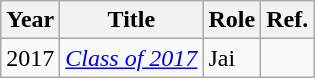<table class="wikitable">
<tr>
<th>Year</th>
<th>Title</th>
<th>Role</th>
<th>Ref.</th>
</tr>
<tr>
<td>2017</td>
<td><em><a href='#'>Class of 2017</a></em></td>
<td>Jai</td>
<td></td>
</tr>
</table>
